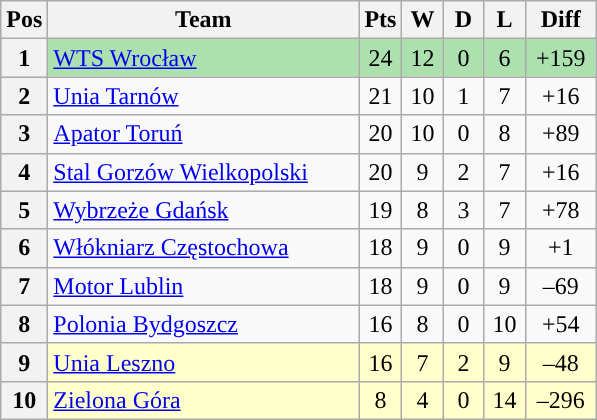<table class="wikitable" style="font-size: 100%">
<tr>
<th width=20>Pos</th>
<th width=200>Team</th>
<th width=20>Pts</th>
<th width=20>W</th>
<th width=20>D</th>
<th width=20>L</th>
<th width=40>Diff</th>
</tr>
<tr align=center style="background:#ACE1AF;">
<th>1</th>
<td align=left><a href='#'>WTS Wrocław</a></td>
<td>24</td>
<td>12</td>
<td>0</td>
<td>6</td>
<td>+159</td>
</tr>
<tr align=center>
<th>2</th>
<td align=left><a href='#'>Unia Tarnów</a></td>
<td>21</td>
<td>10</td>
<td>1</td>
<td>7</td>
<td>+16</td>
</tr>
<tr align=center>
<th>3</th>
<td align=left><a href='#'>Apator Toruń</a></td>
<td>20</td>
<td>10</td>
<td>0</td>
<td>8</td>
<td>+89</td>
</tr>
<tr align=center>
<th>4</th>
<td align=left><a href='#'>Stal Gorzów Wielkopolski</a></td>
<td>20</td>
<td>9</td>
<td>2</td>
<td>7</td>
<td>+16</td>
</tr>
<tr align=center>
<th>5</th>
<td align=left><a href='#'>Wybrzeże Gdańsk</a></td>
<td>19</td>
<td>8</td>
<td>3</td>
<td>7</td>
<td>+78</td>
</tr>
<tr align=center>
<th>6</th>
<td align=left><a href='#'>Włókniarz Częstochowa</a></td>
<td>18</td>
<td>9</td>
<td>0</td>
<td>9</td>
<td>+1</td>
</tr>
<tr align=center>
<th>7</th>
<td align=left><a href='#'>Motor Lublin</a></td>
<td>18</td>
<td>9</td>
<td>0</td>
<td>9</td>
<td>–69</td>
</tr>
<tr align=center>
<th>8</th>
<td align=left><a href='#'>Polonia Bydgoszcz</a></td>
<td>16</td>
<td>8</td>
<td>0</td>
<td>10</td>
<td>+54</td>
</tr>
<tr align=center style="background: #ffffcc;">
<th>9</th>
<td align=left><a href='#'>Unia Leszno</a></td>
<td>16</td>
<td>7</td>
<td>2</td>
<td>9</td>
<td>–48</td>
</tr>
<tr align=center style="background: #ffffcc;">
<th>10</th>
<td align=left><a href='#'>Zielona Góra</a></td>
<td>8</td>
<td>4</td>
<td>0</td>
<td>14</td>
<td>–296</td>
</tr>
</table>
